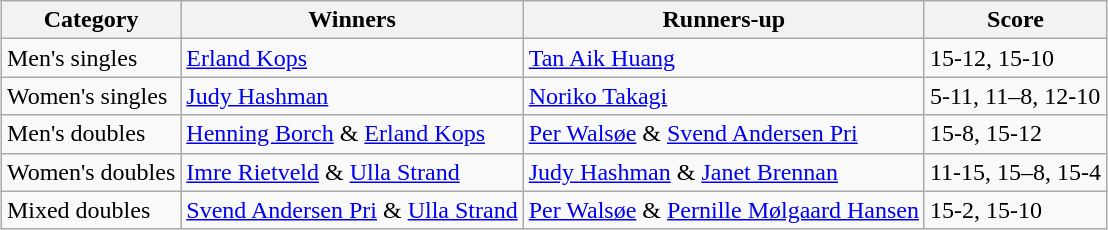<table class=wikitable style="margin:auto;">
<tr>
<th>Category</th>
<th>Winners</th>
<th>Runners-up</th>
<th>Score</th>
</tr>
<tr>
<td>Men's singles</td>
<td> <a href='#'>Erland Kops</a></td>
<td> <a href='#'>Tan Aik Huang</a></td>
<td>15-12, 15-10</td>
</tr>
<tr>
<td>Women's singles</td>
<td> <a href='#'>Judy Hashman</a></td>
<td> <a href='#'>Noriko Takagi</a></td>
<td>5-11, 11–8, 12-10</td>
</tr>
<tr>
<td>Men's doubles</td>
<td> <a href='#'>Henning Borch</a> & <a href='#'>Erland Kops</a></td>
<td> <a href='#'>Per Walsøe</a> & <a href='#'>Svend Andersen Pri</a></td>
<td>15-8, 15-12</td>
</tr>
<tr>
<td>Women's doubles</td>
<td> <a href='#'>Imre Rietveld</a> &  <a href='#'>Ulla Strand</a></td>
<td> <a href='#'>Judy Hashman</a> &  <a href='#'>Janet Brennan</a></td>
<td>11-15, 15–8, 15-4</td>
</tr>
<tr>
<td>Mixed doubles</td>
<td> <a href='#'>Svend Andersen Pri</a> & <a href='#'>Ulla Strand</a></td>
<td> <a href='#'>Per Walsøe</a> & <a href='#'>Pernille Mølgaard Hansen</a></td>
<td>15-2, 15-10</td>
</tr>
</table>
